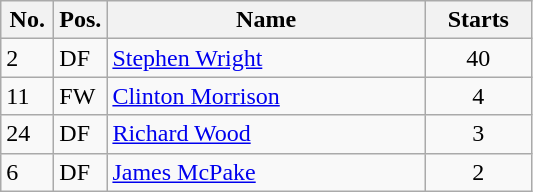<table class="wikitable">
<tr>
<th width=10%>No.</th>
<th width=10%>Pos.</th>
<th width=60%>Name</th>
<th width=20%>Starts</th>
</tr>
<tr>
<td>2</td>
<td>DF</td>
<td> <a href='#'>Stephen Wright</a></td>
<td align="center">40</td>
</tr>
<tr>
<td>11</td>
<td>FW</td>
<td> <a href='#'>Clinton Morrison</a></td>
<td align="center">4</td>
</tr>
<tr>
<td>24</td>
<td>DF</td>
<td> <a href='#'>Richard Wood</a></td>
<td align="center">3</td>
</tr>
<tr>
<td>6</td>
<td>DF</td>
<td> <a href='#'>James McPake</a></td>
<td align="center">2</td>
</tr>
</table>
